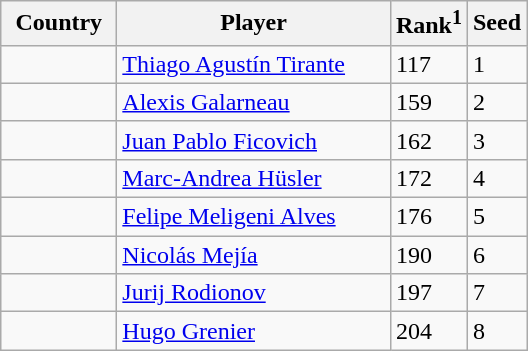<table class="sortable wikitable">
<tr>
<th width="70">Country</th>
<th width="175">Player</th>
<th>Rank<sup>1</sup></th>
<th>Seed</th>
</tr>
<tr>
<td></td>
<td><a href='#'>Thiago Agustín Tirante</a></td>
<td>117</td>
<td>1</td>
</tr>
<tr>
<td></td>
<td><a href='#'>Alexis Galarneau</a></td>
<td>159</td>
<td>2</td>
</tr>
<tr>
<td></td>
<td><a href='#'>Juan Pablo Ficovich</a></td>
<td>162</td>
<td>3</td>
</tr>
<tr>
<td></td>
<td><a href='#'>Marc-Andrea Hüsler</a></td>
<td>172</td>
<td>4</td>
</tr>
<tr>
<td></td>
<td><a href='#'>Felipe Meligeni Alves</a></td>
<td>176</td>
<td>5</td>
</tr>
<tr>
<td></td>
<td><a href='#'>Nicolás Mejía</a></td>
<td>190</td>
<td>6</td>
</tr>
<tr>
<td></td>
<td><a href='#'>Jurij Rodionov</a></td>
<td>197</td>
<td>7</td>
</tr>
<tr>
<td></td>
<td><a href='#'>Hugo Grenier</a></td>
<td>204</td>
<td>8</td>
</tr>
</table>
